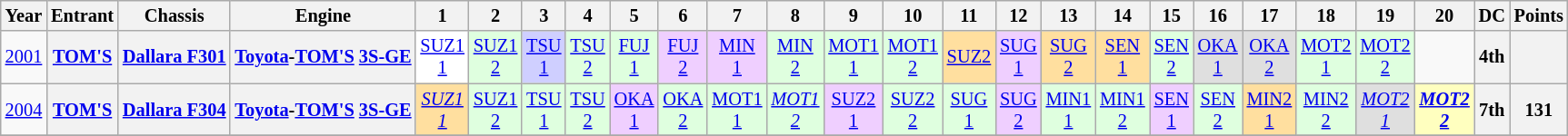<table class="wikitable" style="text-align:center; font-size:85%">
<tr>
<th>Year</th>
<th>Entrant</th>
<th>Chassis</th>
<th>Engine</th>
<th>1</th>
<th>2</th>
<th>3</th>
<th>4</th>
<th>5</th>
<th>6</th>
<th>7</th>
<th>8</th>
<th>9</th>
<th>10</th>
<th>11</th>
<th>12</th>
<th>13</th>
<th>14</th>
<th>15</th>
<th>16</th>
<th>17</th>
<th>18</th>
<th>19</th>
<th>20</th>
<th>DC</th>
<th>Points</th>
</tr>
<tr>
<td><a href='#'>2001</a></td>
<th><a href='#'>TOM'S</a></th>
<th nowrap><a href='#'>Dallara F301</a></th>
<th nowrap><a href='#'>Toyota</a>-<a href='#'>TOM'S</a> <a href='#'>3S-GE</a></th>
<td style="background:#FFFFFF;"><a href='#'>SUZ1<br>1</a><br></td>
<td style="background:#DFFFDF;"><a href='#'>SUZ1<br>2</a><br></td>
<td style="background:#CFCFFF;"><a href='#'>TSU<br>1</a><br></td>
<td style="background:#DFFFDF;"><a href='#'>TSU<br>2</a><br></td>
<td style="background:#DFFFDF;"><a href='#'>FUJ<br>1</a><br></td>
<td style="background:#EFCFFF;"><a href='#'>FUJ<br>2</a><br></td>
<td style="background:#EFCFFF;"><a href='#'>MIN<br>1</a><br></td>
<td style="background:#DFFFDF;"><a href='#'>MIN<br>2</a><br></td>
<td style="background:#DFFFDF;"><a href='#'>MOT1<br>1</a><br></td>
<td style="background:#DFFFDF;"><a href='#'>MOT1<br>2</a><br></td>
<td style="background:#FFDF9F;"><a href='#'>SUZ2</a><br></td>
<td style="background:#EFCFFF;"><a href='#'>SUG<br>1</a><br></td>
<td style="background:#FFDF9F;"><a href='#'>SUG<br>2</a><br></td>
<td style="background:#FFDF9F;"><a href='#'>SEN<br>1</a><br></td>
<td style="background:#DFFFDF;"><a href='#'>SEN<br>2</a><br></td>
<td style="background:#DFDFDF;"><a href='#'>OKA<br>1</a><br></td>
<td style="background:#DFDFDF;"><a href='#'>OKA<br>2</a><br></td>
<td style="background:#DFFFDF;"><a href='#'>MOT2<br>1</a><br></td>
<td style="background:#DFFFDF;"><a href='#'>MOT2<br>2</a><br></td>
<td></td>
<th>4th</th>
<th></th>
</tr>
<tr>
<td><a href='#'>2004</a></td>
<th><a href='#'>TOM'S</a></th>
<th nowrap><a href='#'>Dallara F304</a></th>
<th nowrap><a href='#'>Toyota</a>-<a href='#'>TOM'S</a> <a href='#'>3S-GE</a></th>
<td style="background:#FFDF9F;"><em><a href='#'>SUZ1<br>1</a></em><br></td>
<td style="background:#DFFFDF;"><a href='#'>SUZ1<br>2</a><br></td>
<td style="background:#DFFFDF;"><a href='#'>TSU<br>1</a><br></td>
<td style="background:#DFFFDF;"><a href='#'>TSU<br>2</a><br></td>
<td style="background:#EFCFFF;"><a href='#'>OKA<br>1</a><br></td>
<td style="background:#DFFFDF;"><a href='#'>OKA<br>2</a><br></td>
<td style="background:#DFFFDF;"><a href='#'>MOT1<br>1</a><br></td>
<td style="background:#DFFFDF;"><em><a href='#'>MOT1<br>2</a></em><br></td>
<td style="background:#EFCFFF;"><a href='#'>SUZ2<br>1</a><br></td>
<td style="background:#DFFFDF;"><a href='#'>SUZ2<br>2</a><br></td>
<td style="background:#DFFFDF;"><a href='#'>SUG<br>1</a><br></td>
<td style="background:#EFCFFF;"><a href='#'>SUG<br>2</a><br></td>
<td style="background:#DFFFDF;"><a href='#'>MIN1<br>1</a><br></td>
<td style="background:#DFFFDF;"><a href='#'>MIN1<br>2</a><br></td>
<td style="background:#EFCFFF;"><a href='#'>SEN<br>1</a><br></td>
<td style="background:#DFFFDF;"><a href='#'>SEN<br>2</a><br></td>
<td style="background:#FFDF9F;"><a href='#'>MIN2<br>1</a><br></td>
<td style="background:#DFFFDF;"><a href='#'>MIN2<br>2</a><br></td>
<td style="background:#DFDFDF;"><em><a href='#'>MOT2<br>1</a></em><br></td>
<td style="background:#FFFFBF;"><strong><em><a href='#'>MOT2<br>2</a></em></strong><br></td>
<th>7th</th>
<th>131</th>
</tr>
<tr>
</tr>
</table>
